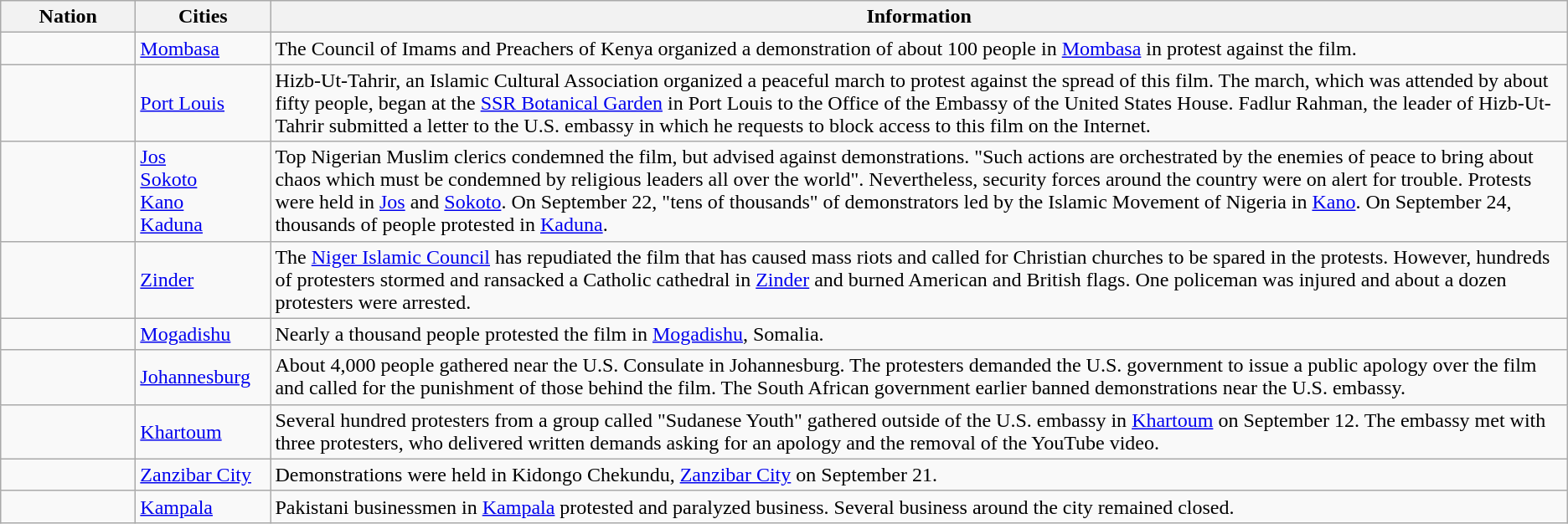<table class="wikitable sticky-header">
<tr>
<th style="width:100px;">Nation</th>
<th style="width:100px;">Cities</th>
<th>Information</th>
</tr>
<tr>
<td></td>
<td><a href='#'>Mombasa</a></td>
<td>The Council of Imams and Preachers of Kenya organized a demonstration of about 100 people in <a href='#'>Mombasa</a> in protest against the film.</td>
</tr>
<tr>
<td></td>
<td><a href='#'>Port Louis</a></td>
<td>Hizb-Ut-Tahrir, an Islamic Cultural Association organized a peaceful march to protest against the spread of this film. The march, which was attended by about fifty people, began at the <a href='#'>SSR Botanical Garden</a> in Port Louis to the Office of the Embassy of the United States House. Fadlur Rahman, the leader of Hizb-Ut-Tahrir submitted a letter to the U.S. embassy in which he requests to block access to this film on the Internet.</td>
</tr>
<tr>
<td></td>
<td><a href='#'>Jos</a><br><a href='#'>Sokoto</a><br><a href='#'>Kano</a><br><a href='#'>Kaduna</a></td>
<td>Top Nigerian Muslim clerics condemned the film, but advised against demonstrations. "Such actions are orchestrated by the enemies of peace to bring about chaos which must be condemned by religious leaders all over the world". Nevertheless, security forces around the country were on alert for trouble. Protests were held in <a href='#'>Jos</a> and <a href='#'>Sokoto</a>. On September 22, "tens of thousands" of demonstrators led by the Islamic Movement of Nigeria in <a href='#'>Kano</a>. On September 24, thousands of people protested in <a href='#'>Kaduna</a>.</td>
</tr>
<tr>
<td></td>
<td><a href='#'>Zinder</a></td>
<td>The <a href='#'>Niger Islamic Council</a> has repudiated the film that has caused mass riots and called for Christian churches to be spared in the protests. However, hundreds of protesters stormed and ransacked a Catholic cathedral in <a href='#'>Zinder</a> and burned American and British flags. One policeman was injured and about a dozen protesters were arrested.</td>
</tr>
<tr>
<td></td>
<td><a href='#'>Mogadishu</a></td>
<td>Nearly a thousand people protested the film in <a href='#'>Mogadishu</a>, Somalia.</td>
</tr>
<tr>
<td></td>
<td><a href='#'>Johannesburg</a></td>
<td>About 4,000 people gathered near the U.S. Consulate in Johannesburg. The protesters demanded the U.S. government to issue a public apology over the film and called for the punishment of those behind the film. The South African government earlier banned demonstrations near the U.S. embassy.</td>
</tr>
<tr>
<td></td>
<td><a href='#'>Khartoum</a></td>
<td>Several hundred protesters from a group called "Sudanese Youth" gathered outside of the U.S. embassy in <a href='#'>Khartoum</a> on September 12. The embassy met with three protesters, who delivered written demands asking for an apology and the removal of the YouTube video.</td>
</tr>
<tr>
<td></td>
<td><a href='#'>Zanzibar City</a></td>
<td>Demonstrations were held in Kidongo Chekundu, <a href='#'>Zanzibar City</a> on September 21.</td>
</tr>
<tr>
<td></td>
<td><a href='#'>Kampala</a></td>
<td>Pakistani businessmen in <a href='#'>Kampala</a> protested and paralyzed business. Several business around the city remained closed.</td>
</tr>
</table>
